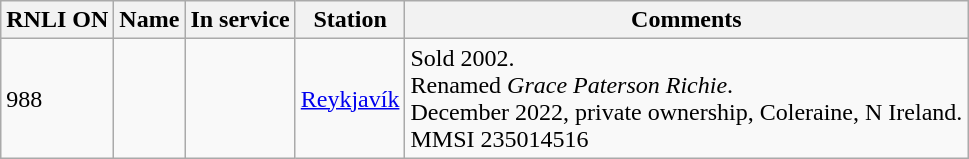<table class="wikitable">
<tr>
<th>RNLI ON</th>
<th>Name</th>
<th>In service</th>
<th>Station</th>
<th>Comments</th>
</tr>
<tr>
<td>988</td>
<td></td>
<td></td>
<td><a href='#'>Reykjavík</a></td>
<td>Sold 2002. <br>Renamed <em>Grace Paterson Richie</em>.<br>December 2022, private ownership, Coleraine, N Ireland.<br> MMSI 235014516</td>
</tr>
</table>
